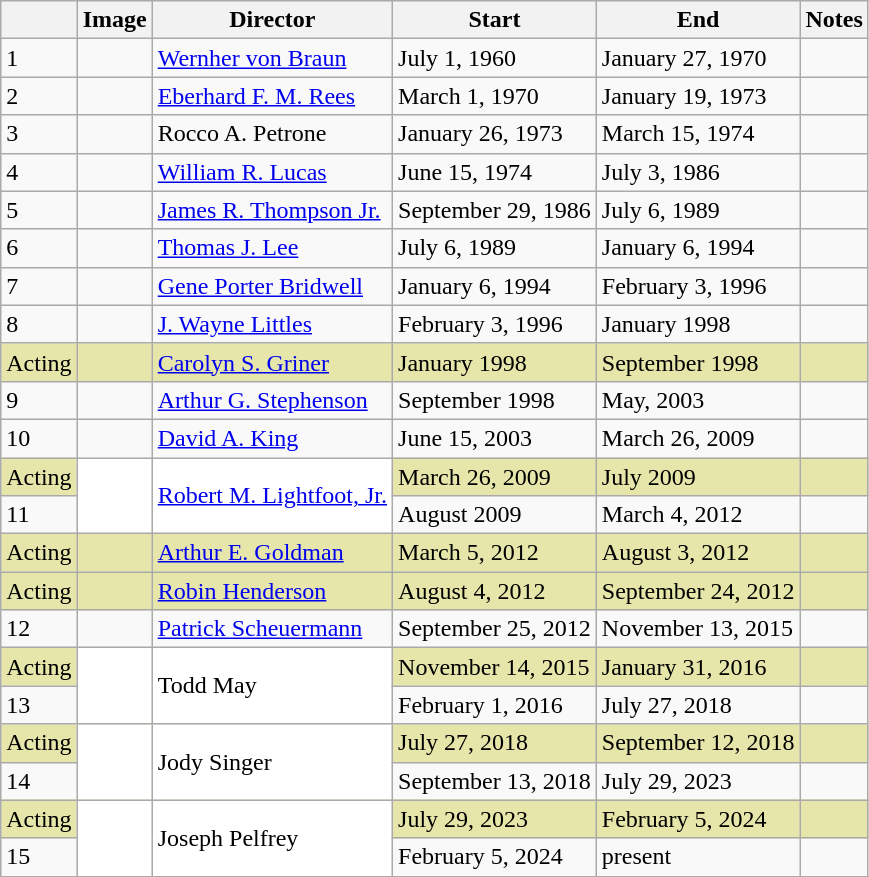<table class="wikitable">
<tr>
<th></th>
<th>Image</th>
<th>Director</th>
<th>Start</th>
<th>End</th>
<th>Notes</th>
</tr>
<tr>
<td>1</td>
<td></td>
<td><a href='#'>Wernher von Braun</a></td>
<td>July 1, 1960</td>
<td>January 27, 1970</td>
<td></td>
</tr>
<tr>
<td>2</td>
<td></td>
<td><a href='#'>Eberhard F. M. Rees</a></td>
<td>March 1, 1970</td>
<td>January 19, 1973</td>
<td></td>
</tr>
<tr>
<td>3</td>
<td></td>
<td>Rocco A. Petrone</td>
<td>January 26, 1973</td>
<td>March 15, 1974</td>
<td></td>
</tr>
<tr>
<td>4</td>
<td></td>
<td><a href='#'>William R. Lucas</a></td>
<td>June 15, 1974</td>
<td>July 3, 1986</td>
<td></td>
</tr>
<tr>
<td>5</td>
<td></td>
<td nowrap><a href='#'>James R. Thompson Jr.</a></td>
<td nowrap>September 29, 1986</td>
<td>July 6, 1989</td>
<td></td>
</tr>
<tr>
<td>6</td>
<td></td>
<td><a href='#'>Thomas J. Lee</a></td>
<td>July 6, 1989</td>
<td>January 6, 1994</td>
<td></td>
</tr>
<tr>
<td>7</td>
<td></td>
<td><a href='#'>Gene Porter Bridwell</a></td>
<td>January 6, 1994</td>
<td>February 3, 1996</td>
<td></td>
</tr>
<tr>
<td>8</td>
<td></td>
<td><a href='#'>J. Wayne Littles</a></td>
<td>February 3, 1996</td>
<td>January 1998</td>
<td></td>
</tr>
<tr bgcolor="#e6e6aa">
<td>Acting</td>
<td></td>
<td><a href='#'>Carolyn S. Griner</a></td>
<td>January 1998</td>
<td>September 1998</td>
<td></td>
</tr>
<tr>
<td>9</td>
<td></td>
<td><a href='#'>Arthur G. Stephenson</a></td>
<td>September 1998</td>
<td>May, 2003</td>
<td></td>
</tr>
<tr>
<td>10</td>
<td></td>
<td><a href='#'>David A. King</a></td>
<td>June 15, 2003</td>
<td>March 26, 2009</td>
<td></td>
</tr>
<tr bgcolor="#e6e6aa">
<td>Acting</td>
<td rowspan="2" bgcolor="#ffffff"></td>
<td rowspan="2" bgcolor="#ffffff"><a href='#'>Robert M. Lightfoot, Jr.</a></td>
<td>March 26, 2009</td>
<td>July 2009</td>
<td></td>
</tr>
<tr>
<td>11</td>
<td>August 2009</td>
<td>March 4, 2012</td>
<td></td>
</tr>
<tr bgcolor="#e6e6aa">
<td>Acting</td>
<td></td>
<td><a href='#'>Arthur E. Goldman</a></td>
<td>March 5, 2012</td>
<td>August 3, 2012</td>
<td></td>
</tr>
<tr bgcolor="#e6e6aa">
<td>Acting</td>
<td></td>
<td><a href='#'>Robin Henderson</a></td>
<td>August 4, 2012</td>
<td nowrap>September 24, 2012</td>
<td></td>
</tr>
<tr>
<td>12</td>
<td></td>
<td><a href='#'>Patrick Scheuermann</a></td>
<td>September 25, 2012</td>
<td>November 13, 2015</td>
<td></td>
</tr>
<tr bgcolor="#e6e6aa">
<td>Acting</td>
<td rowspan="2" bgcolor="#ffffff"></td>
<td rowspan="2" bgcolor="#ffffff">Todd May</td>
<td>November 14, 2015</td>
<td>January 31, 2016</td>
<td></td>
</tr>
<tr>
<td>13</td>
<td>February 1, 2016</td>
<td>July 27, 2018</td>
<td></td>
</tr>
<tr bgcolor="#e6e6aa">
<td>Acting</td>
<td rowspan="2" bgcolor="#ffffff"></td>
<td rowspan="2" bgcolor="#ffffff">Jody Singer</td>
<td>July 27, 2018</td>
<td>September 12, 2018</td>
<td></td>
</tr>
<tr>
<td>14</td>
<td>September 13, 2018</td>
<td>July 29, 2023</td>
<td></td>
</tr>
<tr bgcolor="#e6e6aa">
<td>Acting</td>
<td rowspan="2" bgcolor="#ffffff"></td>
<td rowspan="2" bgcolor="#ffffff">Joseph Pelfrey</td>
<td>July 29, 2023</td>
<td>February 5, 2024</td>
<td></td>
</tr>
<tr>
<td>15</td>
<td>February 5, 2024</td>
<td>present</td>
<td></td>
</tr>
<tr>
</tr>
</table>
